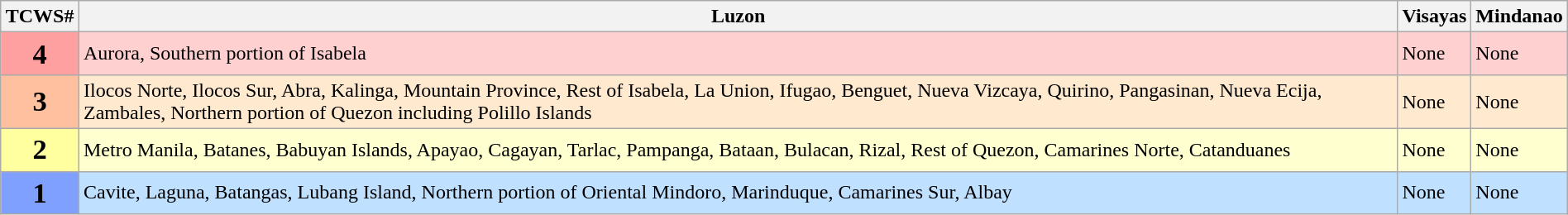<table class="wikitable" style="margin:1em auto 1em auto;">
<tr>
<th width="5%">TCWS#</th>
<th>Luzon</th>
<th>Visayas</th>
<th>Mindanao</th>
</tr>
<tr>
<th style="background-color:#ffa0a0"><big><big>4</big></big></th>
<td style="background-color:#ffd0d0">Aurora, Southern portion of Isabela</td>
<td style="background-color:#ffd0d0">None</td>
<td style="background-color:#ffd0d0">None</td>
</tr>
<tr>
<th style="background-color:#ffc0a0"><big><big>3</big></big></th>
<td style="background-color:#ffead0">Ilocos Norte, Ilocos Sur, Abra, Kalinga, Mountain Province, Rest of Isabela, La Union, Ifugao, Benguet, Nueva Vizcaya, Quirino, Pangasinan, Nueva Ecija, Zambales, Northern portion of Quezon including Polillo Islands</td>
<td style="background-color:#ffead0">None</td>
<td style="background-color:#ffead0">None</td>
</tr>
<tr>
<th style="background-color:#ffffa0"><big><big>2</big></big></th>
<td style="background-color:#ffffd0">Metro Manila, Batanes, Babuyan Islands, Apayao, Cagayan, Tarlac, Pampanga, Bataan, Bulacan, Rizal, Rest of Quezon, Camarines Norte, Catanduanes</td>
<td style="background-color:#ffffd0">None</td>
<td style="background-color:#ffffd0">None</td>
</tr>
<tr>
<th style="background-color:#80a0ff"><big><big>1</big></big></th>
<td style="background-color:#c0e0ff">Cavite, Laguna, Batangas, Lubang Island, Northern portion of Oriental Mindoro, Marinduque, Camarines Sur, Albay</td>
<td style="background-color:#c0e0ff">None</td>
<td style="background-color:#c0e0ff">None</td>
</tr>
</table>
